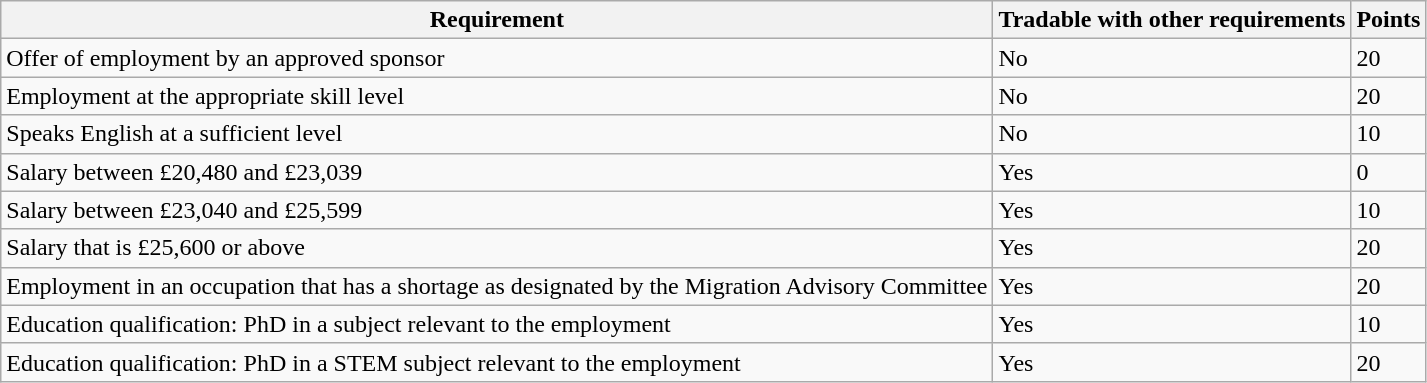<table class="wikitable">
<tr>
<th><strong>Requirement</strong></th>
<th><strong>Tradable with other requirements</strong></th>
<th><strong>Points</strong></th>
</tr>
<tr>
<td>Offer of employment by an approved sponsor</td>
<td>No</td>
<td>20</td>
</tr>
<tr>
<td>Employment at the appropriate skill level</td>
<td>No</td>
<td>20</td>
</tr>
<tr>
<td>Speaks English at a sufficient level</td>
<td>No</td>
<td>10</td>
</tr>
<tr>
<td>Salary between £20,480 and £23,039</td>
<td>Yes</td>
<td>0</td>
</tr>
<tr>
<td>Salary between £23,040 and £25,599</td>
<td>Yes</td>
<td>10</td>
</tr>
<tr>
<td>Salary that is £25,600 or above</td>
<td>Yes</td>
<td>20</td>
</tr>
<tr>
<td>Employment in an occupation that has a shortage as designated by the Migration Advisory Committee</td>
<td>Yes</td>
<td>20</td>
</tr>
<tr>
<td>Education qualification: PhD in a subject relevant to the employment</td>
<td>Yes</td>
<td>10</td>
</tr>
<tr>
<td>Education qualification: PhD in a STEM subject relevant to the employment</td>
<td>Yes</td>
<td>20</td>
</tr>
</table>
